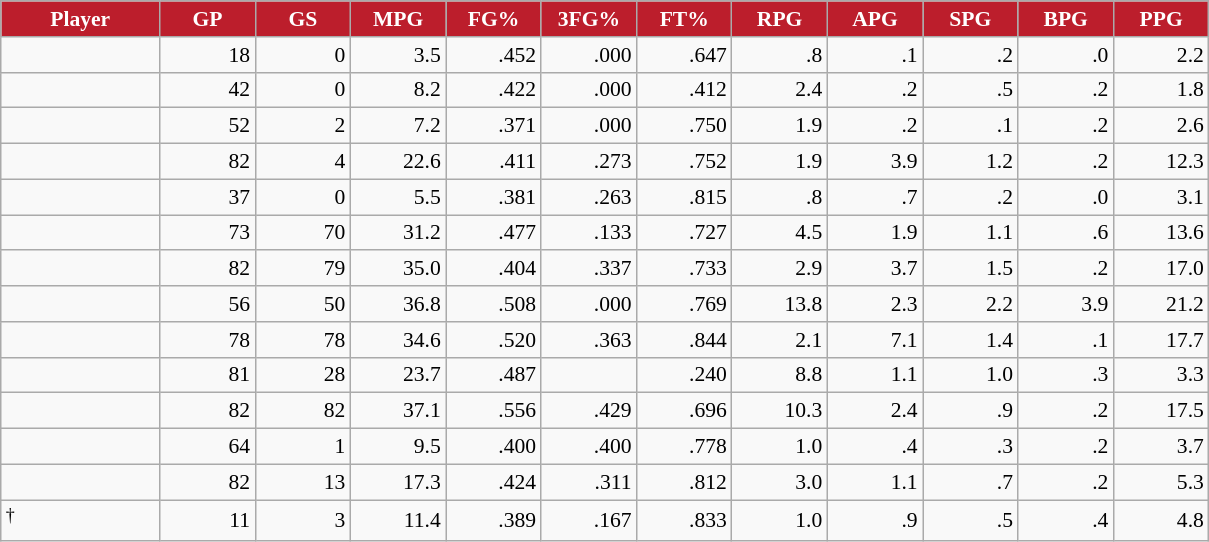<table class="wikitable sortable" style="text-align:right; font-size: 90%">
<tr>
<th style="background:#BC1E2C; color:#FFFFFF" width="10%">Player</th>
<th style="background:#BC1E2C; color:#FFFFFF" width="6%">GP</th>
<th style="background:#BC1E2C; color:#FFFFFF" width="6%">GS</th>
<th style="background:#BC1E2C; color:#FFFFFF" width="6%">MPG</th>
<th style="background:#BC1E2C; color:#FFFFFF" width="6%">FG%</th>
<th style="background:#BC1E2C; color:#FFFFFF" width="6%">3FG%</th>
<th style="background:#BC1E2C; color:#FFFFFF" width="6%">FT%</th>
<th style="background:#BC1E2C; color:#FFFFFF" width="6%">RPG</th>
<th style="background:#BC1E2C; color:#FFFFFF" width="6%">APG</th>
<th style="background:#BC1E2C; color:#FFFFFF" width="6%">SPG</th>
<th style="background:#BC1E2C; color:#FFFFFF" width="6%">BPG</th>
<th style="background:#BC1E2C; color:#FFFFFF" width="6%">PPG</th>
</tr>
<tr>
<td style="text-align:left;"></td>
<td>18</td>
<td>0</td>
<td>3.5</td>
<td>.452</td>
<td>.000</td>
<td>.647</td>
<td>.8</td>
<td>.1</td>
<td>.2</td>
<td>.0</td>
<td>2.2</td>
</tr>
<tr>
<td style="text-align:left;"></td>
<td>42</td>
<td>0</td>
<td>8.2</td>
<td>.422</td>
<td>.000</td>
<td>.412</td>
<td>2.4</td>
<td>.2</td>
<td>.5</td>
<td>.2</td>
<td>1.8</td>
</tr>
<tr>
<td style="text-align:left;"></td>
<td>52</td>
<td>2</td>
<td>7.2</td>
<td>.371</td>
<td>.000</td>
<td>.750</td>
<td>1.9</td>
<td>.2</td>
<td>.1</td>
<td>.2</td>
<td>2.6</td>
</tr>
<tr>
<td style="text-align:left;"></td>
<td>82</td>
<td>4</td>
<td>22.6</td>
<td>.411</td>
<td>.273</td>
<td>.752</td>
<td>1.9</td>
<td>3.9</td>
<td>1.2</td>
<td>.2</td>
<td>12.3</td>
</tr>
<tr>
<td style="text-align:left;"></td>
<td>37</td>
<td>0</td>
<td>5.5</td>
<td>.381</td>
<td>.263</td>
<td>.815</td>
<td>.8</td>
<td>.7</td>
<td>.2</td>
<td>.0</td>
<td>3.1</td>
</tr>
<tr>
<td style="text-align:left;"></td>
<td>73</td>
<td>70</td>
<td>31.2</td>
<td>.477</td>
<td>.133</td>
<td>.727</td>
<td>4.5</td>
<td>1.9</td>
<td>1.1</td>
<td>.6</td>
<td>13.6</td>
</tr>
<tr>
<td style="text-align:left;"></td>
<td>82</td>
<td>79</td>
<td>35.0</td>
<td>.404</td>
<td>.337</td>
<td>.733</td>
<td>2.9</td>
<td>3.7</td>
<td>1.5</td>
<td>.2</td>
<td>17.0</td>
</tr>
<tr>
<td style="text-align:left;"></td>
<td>56</td>
<td>50</td>
<td>36.8</td>
<td>.508</td>
<td>.000</td>
<td>.769</td>
<td>13.8</td>
<td>2.3</td>
<td>2.2</td>
<td>3.9</td>
<td>21.2</td>
</tr>
<tr>
<td style="text-align:left;"></td>
<td>78</td>
<td>78</td>
<td>34.6</td>
<td>.520</td>
<td>.363</td>
<td>.844</td>
<td>2.1</td>
<td>7.1</td>
<td>1.4</td>
<td>.1</td>
<td>17.7</td>
</tr>
<tr>
<td style="text-align:left;"></td>
<td>81</td>
<td>28</td>
<td>23.7</td>
<td>.487</td>
<td></td>
<td>.240</td>
<td>8.8</td>
<td>1.1</td>
<td>1.0</td>
<td>.3</td>
<td>3.3</td>
</tr>
<tr>
<td style="text-align:left;"></td>
<td>82</td>
<td>82</td>
<td>37.1</td>
<td>.556</td>
<td>.429</td>
<td>.696</td>
<td>10.3</td>
<td>2.4</td>
<td>.9</td>
<td>.2</td>
<td>17.5</td>
</tr>
<tr>
<td style="text-align:left;"></td>
<td>64</td>
<td>1</td>
<td>9.5</td>
<td>.400</td>
<td>.400</td>
<td>.778</td>
<td>1.0</td>
<td>.4</td>
<td>.3</td>
<td>.2</td>
<td>3.7</td>
</tr>
<tr>
<td style="text-align:left;"></td>
<td>82</td>
<td>13</td>
<td>17.3</td>
<td>.424</td>
<td>.311</td>
<td>.812</td>
<td>3.0</td>
<td>1.1</td>
<td>.7</td>
<td>.2</td>
<td>5.3</td>
</tr>
<tr>
<td style="text-align:left;"><sup>†</sup></td>
<td>11</td>
<td>3</td>
<td>11.4</td>
<td>.389</td>
<td>.167</td>
<td>.833</td>
<td>1.0</td>
<td>.9</td>
<td>.5</td>
<td>.4</td>
<td>4.8</td>
</tr>
</table>
